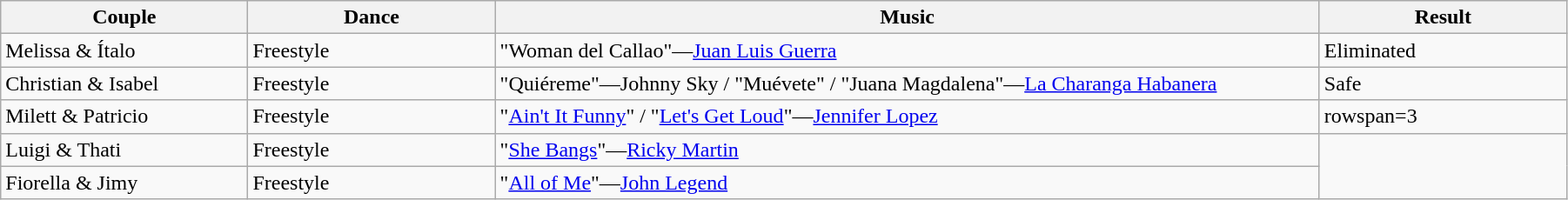<table class="wikitable sortable" style="width:95%; white-space:nowrap">
<tr>
<th style="width:15%;">Couple</th>
<th style="width:15%;">Dance</th>
<th style="width:50%;">Music</th>
<th style="width:15%;">Result</th>
</tr>
<tr>
<td>Melissa & Ítalo</td>
<td>Freestyle</td>
<td>"Woman del Callao"—<a href='#'>Juan Luis Guerra</a></td>
<td>Eliminated</td>
</tr>
<tr>
<td>Christian & Isabel</td>
<td>Freestyle</td>
<td>"Quiéreme"—Johnny Sky / "Muévete" / "Juana Magdalena"—<a href='#'>La Charanga Habanera</a></td>
<td>Safe</td>
</tr>
<tr>
<td>Milett & Patricio</td>
<td>Freestyle</td>
<td>"<a href='#'>Ain't It Funny</a>" / "<a href='#'>Let's Get Loud</a>"—<a href='#'>Jennifer Lopez</a></td>
<td>rowspan=3 </td>
</tr>
<tr>
<td>Luigi & Thati</td>
<td>Freestyle</td>
<td>"<a href='#'>She Bangs</a>"—<a href='#'>Ricky Martin</a></td>
</tr>
<tr>
<td>Fiorella & Jimy</td>
<td>Freestyle</td>
<td>"<a href='#'>All of Me</a>"—<a href='#'>John Legend</a></td>
</tr>
</table>
